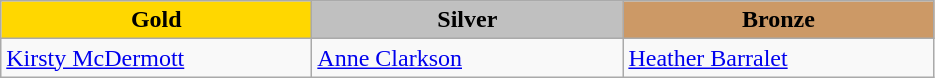<table class="wikitable" style="text-align:left">
<tr align="center">
<td width=200 bgcolor=gold><strong>Gold</strong></td>
<td width=200 bgcolor=silver><strong>Silver</strong></td>
<td width=200 bgcolor=CC9966><strong>Bronze</strong></td>
</tr>
<tr>
<td><a href='#'>Kirsty McDermott</a><br><em></em></td>
<td><a href='#'>Anne Clarkson</a><br><em></em></td>
<td><a href='#'>Heather Barralet</a><br><em></em></td>
</tr>
</table>
